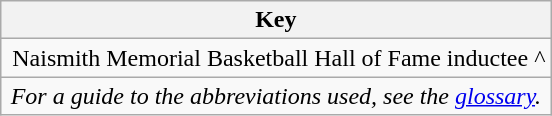<table class="wikitable">
<tr>
<th colspan=2>Key</th>
</tr>
<tr>
<td style="text-align:center;">  Naismith Memorial Basketball Hall of Fame inductee ^<br></td>
</tr>
<tr>
<td colspan="1" style="text-align:center;"><em>For a guide to the abbreviations used, see the <a href='#'>glossary</a>.</em></td>
</tr>
</table>
